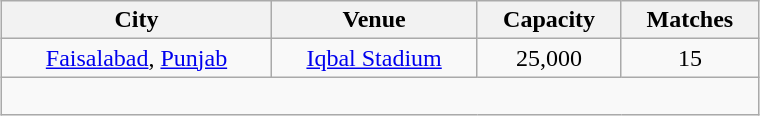<table class="wikitable" style="text-align:center; width:40%; margin:auto">
<tr>
<th>City</th>
<th>Venue</th>
<th>Capacity</th>
<th>Matches</th>
</tr>
<tr>
<td><a href='#'>Faisalabad</a>, <a href='#'>Punjab</a></td>
<td><a href='#'>Iqbal Stadium</a></td>
<td>25,000</td>
<td>15</td>
</tr>
<tr>
<td colspan=4><br></td>
</tr>
</table>
